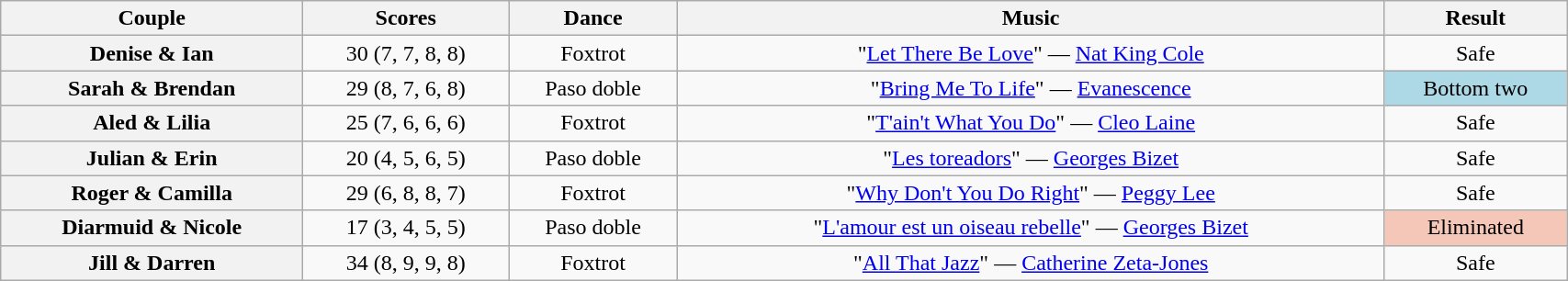<table class="wikitable sortable" style="text-align:center; width:90%">
<tr>
<th scope="col">Couple</th>
<th scope="col">Scores</th>
<th scope="col" class="unsortable">Dance</th>
<th scope="col" class="unsortable">Music</th>
<th scope="col" class="unsortable">Result</th>
</tr>
<tr>
<th scope="row">Denise & Ian</th>
<td>30 (7, 7, 8, 8)</td>
<td>Foxtrot</td>
<td>"<a href='#'>Let There Be Love</a>" — <a href='#'>Nat King Cole</a></td>
<td>Safe</td>
</tr>
<tr>
<th scope="row">Sarah & Brendan</th>
<td>29 (8, 7, 6, 8)</td>
<td>Paso doble</td>
<td>"<a href='#'>Bring Me To Life</a>" — <a href='#'>Evanescence</a></td>
<td bgcolor="lightblue">Bottom two</td>
</tr>
<tr>
<th scope="row">Aled & Lilia</th>
<td>25 (7, 6, 6, 6)</td>
<td>Foxtrot</td>
<td>"<a href='#'>T'ain't What You Do</a>" — <a href='#'>Cleo Laine</a></td>
<td>Safe</td>
</tr>
<tr>
<th scope="row">Julian & Erin</th>
<td>20 (4, 5, 6, 5)</td>
<td>Paso doble</td>
<td>"<a href='#'>Les toreadors</a>" — <a href='#'>Georges Bizet</a></td>
<td>Safe</td>
</tr>
<tr>
<th scope="row">Roger & Camilla</th>
<td>29 (6, 8, 8, 7)</td>
<td>Foxtrot</td>
<td>"<a href='#'>Why Don't You Do Right</a>" — <a href='#'>Peggy Lee</a></td>
<td>Safe</td>
</tr>
<tr>
<th scope="row">Diarmuid & Nicole</th>
<td>17 (3, 4, 5, 5)</td>
<td>Paso doble</td>
<td>"<a href='#'>L'amour est un oiseau rebelle</a>" — <a href='#'>Georges Bizet</a></td>
<td bgcolor="f4c7b8">Eliminated</td>
</tr>
<tr>
<th scope="row">Jill & Darren</th>
<td>34 (8, 9, 9, 8)</td>
<td>Foxtrot</td>
<td>"<a href='#'>All That Jazz</a>" — <a href='#'>Catherine Zeta-Jones</a></td>
<td>Safe</td>
</tr>
</table>
